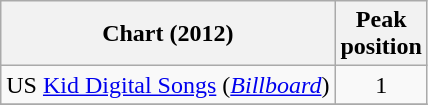<table class="wikitable sortable">
<tr>
<th scope="col">Chart (2012)</th>
<th scope="col">Peak<br>position</th>
</tr>
<tr>
<td>US <a href='#'>Kid Digital Songs</a> (<em><a href='#'>Billboard</a></em>)</td>
<td align="center">1</td>
</tr>
<tr>
</tr>
</table>
